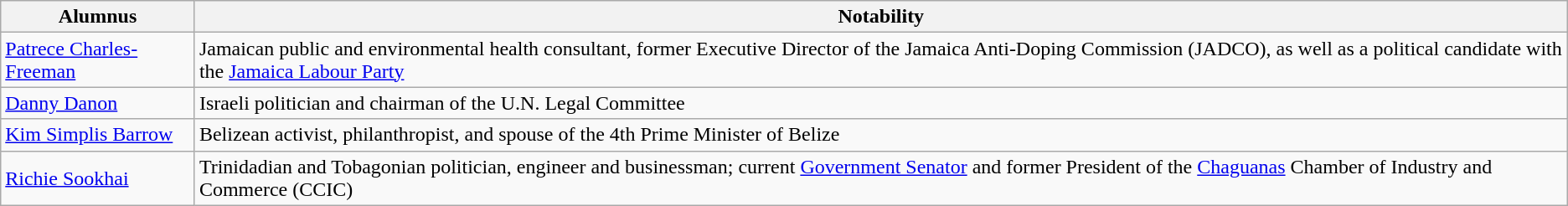<table class="wikitable">
<tr>
<th>Alumnus</th>
<th>Notability</th>
</tr>
<tr>
<td><a href='#'>Patrece Charles-Freeman</a></td>
<td>Jamaican public and environmental health consultant, former Executive Director of the Jamaica Anti-Doping Commission (JADCO), as well as a political candidate with the <a href='#'>Jamaica Labour Party</a></td>
</tr>
<tr>
<td><a href='#'>Danny Danon</a></td>
<td>Israeli politician and chairman of the U.N. Legal Committee</td>
</tr>
<tr>
<td><a href='#'>Kim Simplis Barrow</a></td>
<td>Belizean activist, philanthropist, and spouse of the 4th Prime Minister of Belize</td>
</tr>
<tr>
<td><a href='#'>Richie Sookhai</a></td>
<td>Trinidadian and Tobagonian politician, engineer and businessman; current <a href='#'>Government Senator</a> and former President of the <a href='#'>Chaguanas</a> Chamber of Industry and Commerce (CCIC)</td>
</tr>
</table>
